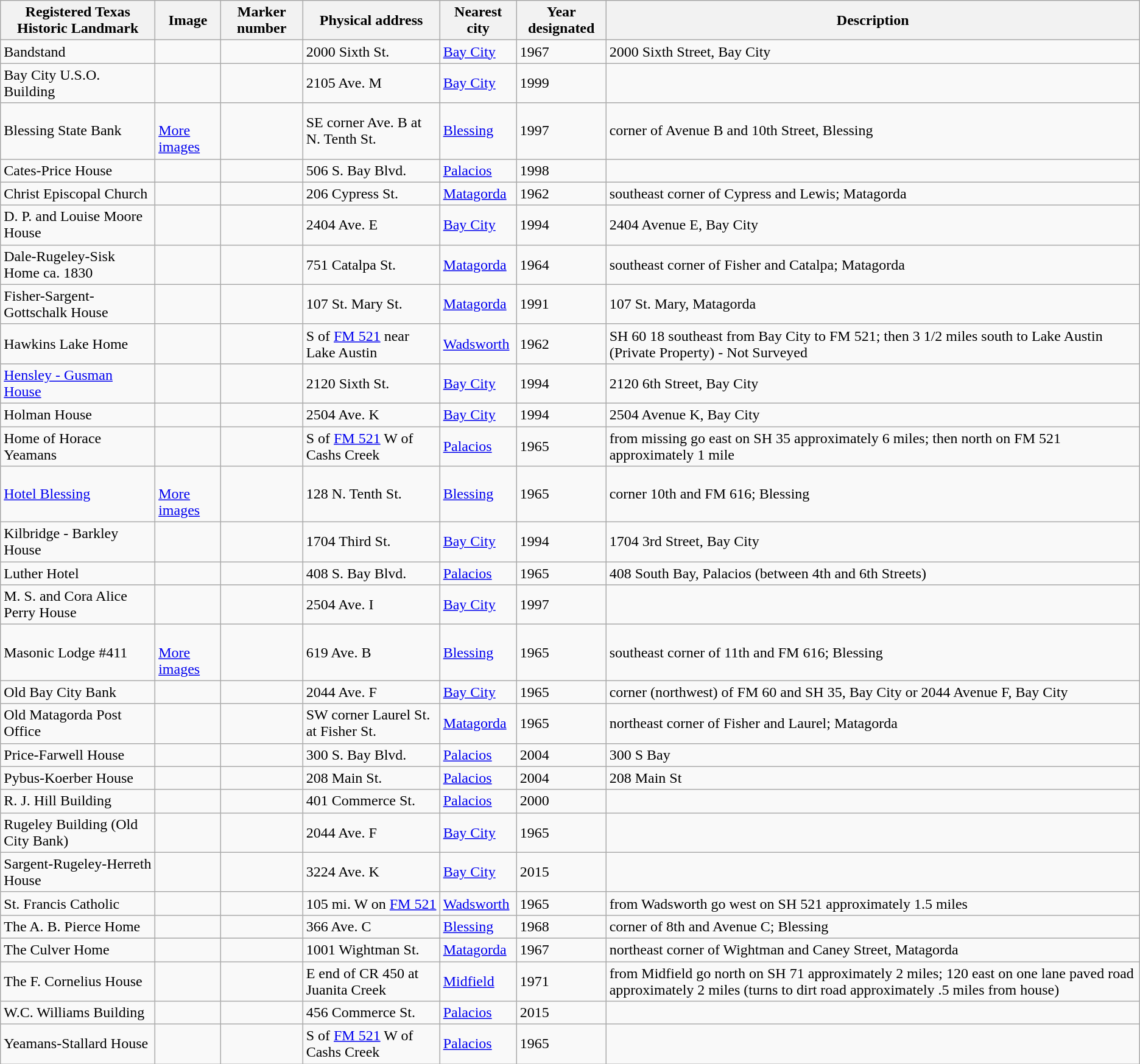<table class="wikitable sortable">
<tr>
<th>Registered Texas Historic Landmark</th>
<th>Image</th>
<th>Marker number</th>
<th>Physical address</th>
<th>Nearest city</th>
<th>Year designated</th>
<th>Description</th>
</tr>
<tr>
<td>Bandstand</td>
<td></td>
<td></td>
<td>2000 Sixth St.<br></td>
<td><a href='#'>Bay City</a></td>
<td>1967</td>
<td>2000 Sixth Street, Bay City</td>
</tr>
<tr>
<td>Bay City U.S.O. Building</td>
<td></td>
<td></td>
<td>2105 Ave. M<br></td>
<td><a href='#'>Bay City</a></td>
<td>1999</td>
<td></td>
</tr>
<tr>
<td>Blessing State Bank</td>
<td><br> <a href='#'>More images</a></td>
<td></td>
<td>SE corner Ave. B at N. Tenth St.<br></td>
<td><a href='#'>Blessing</a></td>
<td>1997</td>
<td>corner of Avenue B and 10th Street, Blessing</td>
</tr>
<tr>
<td>Cates-Price House</td>
<td></td>
<td></td>
<td>506 S. Bay Blvd.<br></td>
<td><a href='#'>Palacios</a></td>
<td>1998</td>
<td></td>
</tr>
<tr>
<td>Christ Episcopal Church</td>
<td></td>
<td></td>
<td>206 Cypress St.<br></td>
<td><a href='#'>Matagorda</a></td>
<td>1962</td>
<td>southeast corner of Cypress and Lewis; Matagorda</td>
</tr>
<tr>
<td>D. P. and Louise Moore House</td>
<td></td>
<td></td>
<td>2404 Ave. E<br></td>
<td><a href='#'>Bay City</a></td>
<td>1994</td>
<td>2404 Avenue E, Bay City</td>
</tr>
<tr>
<td>Dale-Rugeley-Sisk Home ca. 1830</td>
<td></td>
<td></td>
<td>751 Catalpa St.<br></td>
<td><a href='#'>Matagorda</a></td>
<td>1964</td>
<td>southeast corner of Fisher and Catalpa; Matagorda</td>
</tr>
<tr>
<td>Fisher-Sargent-Gottschalk House</td>
<td></td>
<td></td>
<td>107 St. Mary St.<br></td>
<td><a href='#'>Matagorda</a></td>
<td>1991</td>
<td>107 St. Mary, Matagorda</td>
</tr>
<tr>
<td>Hawkins Lake Home</td>
<td></td>
<td></td>
<td>S of <a href='#'>FM 521</a> near Lake Austin<br></td>
<td><a href='#'>Wadsworth</a></td>
<td>1962</td>
<td>SH 60 18 southeast from Bay City to FM 521; then 3 1/2 miles south to Lake Austin<br>(Private Property) - Not Surveyed</td>
</tr>
<tr>
<td><a href='#'>Hensley - Gusman House</a></td>
<td></td>
<td></td>
<td>2120 Sixth St.<br></td>
<td><a href='#'>Bay City</a></td>
<td>1994</td>
<td>2120 6th Street, Bay City</td>
</tr>
<tr>
<td>Holman House</td>
<td></td>
<td></td>
<td>2504 Ave. K<br></td>
<td><a href='#'>Bay City</a></td>
<td>1994</td>
<td>2504 Avenue K, Bay City</td>
</tr>
<tr>
<td>Home of Horace Yeamans</td>
<td></td>
<td></td>
<td>S of <a href='#'>FM 521</a> W of Cashs Creek<br></td>
<td><a href='#'>Palacios</a></td>
<td>1965</td>
<td>from missing go east on SH 35 approximately 6 miles; then north on FM 521 approximately 1 mile</td>
</tr>
<tr>
<td><a href='#'>Hotel Blessing</a></td>
<td><br> <a href='#'>More images</a></td>
<td></td>
<td>128 N. Tenth St.<br></td>
<td><a href='#'>Blessing</a></td>
<td>1965</td>
<td>corner 10th and FM 616; Blessing</td>
</tr>
<tr>
<td>Kilbridge - Barkley House</td>
<td></td>
<td></td>
<td>1704 Third St.<br></td>
<td><a href='#'>Bay City</a></td>
<td>1994</td>
<td>1704 3rd Street, Bay City</td>
</tr>
<tr>
<td>Luther Hotel</td>
<td></td>
<td></td>
<td>408 S. Bay Blvd.<br></td>
<td><a href='#'>Palacios</a></td>
<td>1965</td>
<td>408 South Bay, Palacios (between 4th and 6th Streets)</td>
</tr>
<tr>
<td>M. S. and Cora Alice Perry House</td>
<td></td>
<td></td>
<td>2504 Ave. I<br></td>
<td><a href='#'>Bay City</a></td>
<td>1997</td>
<td></td>
</tr>
<tr>
<td>Masonic Lodge #411</td>
<td><br> <a href='#'>More images</a></td>
<td></td>
<td>619 Ave. B<br></td>
<td><a href='#'>Blessing</a></td>
<td>1965</td>
<td>southeast corner of 11th and FM 616; Blessing</td>
</tr>
<tr>
<td>Old Bay City Bank</td>
<td></td>
<td></td>
<td>2044 Ave. F<br></td>
<td><a href='#'>Bay City</a></td>
<td>1965</td>
<td>corner (northwest) of FM 60 and SH 35, Bay City or 2044 Avenue F, Bay City</td>
</tr>
<tr>
<td>Old Matagorda Post Office</td>
<td></td>
<td></td>
<td>SW corner Laurel St. at Fisher St.<br></td>
<td><a href='#'>Matagorda</a></td>
<td>1965</td>
<td>northeast corner of Fisher and Laurel; Matagorda</td>
</tr>
<tr>
<td>Price-Farwell House</td>
<td></td>
<td></td>
<td>300 S. Bay Blvd.<br></td>
<td><a href='#'>Palacios</a></td>
<td>2004</td>
<td>300 S Bay</td>
</tr>
<tr>
<td>Pybus-Koerber House</td>
<td></td>
<td></td>
<td>208 Main St.<br></td>
<td><a href='#'>Palacios</a></td>
<td>2004</td>
<td>208 Main St</td>
</tr>
<tr>
<td>R. J. Hill Building</td>
<td></td>
<td></td>
<td>401 Commerce St.<br></td>
<td><a href='#'>Palacios</a></td>
<td>2000</td>
<td></td>
</tr>
<tr>
<td>Rugeley Building (Old City Bank) </td>
<td></td>
<td></td>
<td>2044 Ave. F<br></td>
<td><a href='#'>Bay City</a></td>
<td>1965</td>
<td></td>
</tr>
<tr>
<td>Sargent-Rugeley-Herreth House</td>
<td></td>
<td></td>
<td>3224 Ave. K<br></td>
<td><a href='#'>Bay City</a></td>
<td>2015</td>
<td></td>
</tr>
<tr>
<td>St. Francis Catholic</td>
<td></td>
<td></td>
<td>105 mi. W on <a href='#'>FM 521</a><br></td>
<td><a href='#'>Wadsworth</a></td>
<td>1965</td>
<td>from Wadsworth go west on SH 521 approximately 1.5 miles</td>
</tr>
<tr>
<td>The A. B. Pierce Home</td>
<td></td>
<td></td>
<td>366 Ave. C<br></td>
<td><a href='#'>Blessing</a></td>
<td>1968</td>
<td>corner of 8th and Avenue C; Blessing</td>
</tr>
<tr>
<td>The Culver Home</td>
<td></td>
<td></td>
<td>1001 Wightman St.<br></td>
<td><a href='#'>Matagorda</a></td>
<td>1967</td>
<td>northeast corner of Wightman and Caney Street, Matagorda</td>
</tr>
<tr>
<td>The F. Cornelius House</td>
<td></td>
<td></td>
<td>E end of CR 450 at Juanita Creek<br></td>
<td><a href='#'>Midfield</a></td>
<td>1971</td>
<td>from Midfield go north on SH 71 approximately 2 miles; 120 east on one lane paved road approximately 2 miles (turns to dirt road approximately .5 miles from house)</td>
</tr>
<tr>
<td>W.C. Williams Building</td>
<td></td>
<td></td>
<td>456 Commerce St.<br></td>
<td><a href='#'>Palacios</a></td>
<td>2015</td>
<td></td>
</tr>
<tr>
<td>Yeamans-Stallard House </td>
<td></td>
<td></td>
<td>S of <a href='#'>FM 521</a> W of Cashs Creek<br></td>
<td><a href='#'>Palacios</a></td>
<td>1965</td>
<td></td>
</tr>
</table>
